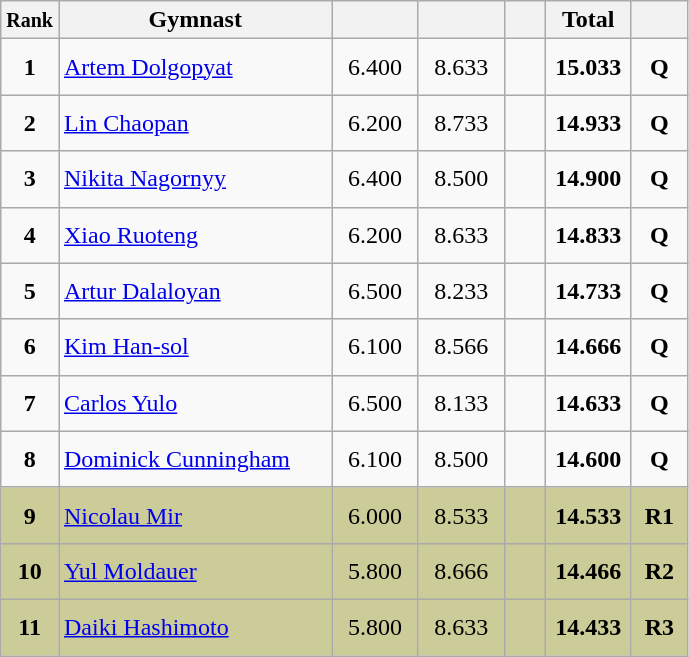<table style="text-align:center;" class="wikitable sortable">
<tr>
<th scope="col" style="width:15px;"><small>Rank</small></th>
<th scope="col" style="width:175px;">Gymnast</th>
<th scope="col" style="width:50px;"><small></small></th>
<th scope="col" style="width:50px;"><small></small></th>
<th scope="col" style="width:20px;"><small></small></th>
<th scope="col" style="width:50px;">Total</th>
<th scope="col" style="width:30px;"><small></small></th>
</tr>
<tr>
<td scope="row" style="text-align:center"><strong>1</strong></td>
<td style="height:30px; text-align:left;"> <a href='#'>Artem Dolgopyat</a></td>
<td>6.400</td>
<td>8.633</td>
<td></td>
<td><strong>15.033</strong></td>
<td><strong>Q</strong></td>
</tr>
<tr>
<td scope="row" style="text-align:center"><strong>2</strong></td>
<td style="height:30px; text-align:left;"> <a href='#'>Lin Chaopan</a></td>
<td>6.200</td>
<td>8.733</td>
<td></td>
<td><strong>14.933</strong></td>
<td><strong>Q</strong></td>
</tr>
<tr>
<td scope="row" style="text-align:center"><strong>3</strong></td>
<td style="height:30px; text-align:left;"> <a href='#'>Nikita Nagornyy</a></td>
<td>6.400</td>
<td>8.500</td>
<td></td>
<td><strong>14.900</strong></td>
<td><strong>Q</strong></td>
</tr>
<tr>
<td scope="row" style="text-align:center"><strong>4</strong></td>
<td style="height:30px; text-align:left;"> <a href='#'>Xiao Ruoteng</a></td>
<td>6.200</td>
<td>8.633</td>
<td></td>
<td><strong>14.833</strong></td>
<td><strong>Q</strong></td>
</tr>
<tr>
<td scope="row" style="text-align:center"><strong>5</strong></td>
<td style="height:30px; text-align:left;"> <a href='#'>Artur Dalaloyan</a></td>
<td>6.500</td>
<td>8.233</td>
<td></td>
<td><strong>14.733</strong></td>
<td><strong>Q</strong></td>
</tr>
<tr>
<td scope="row" style="text-align:center"><strong>6</strong></td>
<td style="height:30px; text-align:left;"> <a href='#'>Kim Han-sol</a></td>
<td>6.100</td>
<td>8.566</td>
<td></td>
<td><strong>14.666</strong></td>
<td><strong>Q</strong></td>
</tr>
<tr>
<td scope="row" style="text-align:center"><strong>7</strong></td>
<td style="height:30px; text-align:left;"> <a href='#'>Carlos Yulo</a></td>
<td>6.500</td>
<td>8.133</td>
<td></td>
<td><strong>14.633</strong></td>
<td><strong>Q</strong></td>
</tr>
<tr>
<td scope="row" style="text-align:center"><strong>8</strong></td>
<td style="height:30px; text-align:left;"> <a href='#'>Dominick Cunningham</a></td>
<td>6.100</td>
<td>8.500</td>
<td></td>
<td><strong>14.600</strong></td>
<td><strong>Q</strong></td>
</tr>
<tr style="background:#cccc99;">
<td scope="row" style="text-align:center"><strong>9</strong></td>
<td style="height:30px; text-align:left;"> <a href='#'>Nicolau Mir</a></td>
<td>6.000</td>
<td>8.533</td>
<td></td>
<td><strong>14.533</strong></td>
<td><strong>R1</strong></td>
</tr>
<tr style="background:#cccc99;">
<td scope="row" style="text-align:center"><strong>10</strong></td>
<td style="height:30px; text-align:left;"> <a href='#'>Yul Moldauer</a></td>
<td>5.800</td>
<td>8.666</td>
<td></td>
<td><strong>14.466</strong></td>
<td><strong>R2</strong></td>
</tr>
<tr style="background:#cccc99;">
<td scope="row" style="text-align:center"><strong>11</strong></td>
<td style="height:30px; text-align:left;"> <a href='#'>Daiki Hashimoto</a></td>
<td>5.800</td>
<td>8.633</td>
<td></td>
<td><strong>14.433</strong></td>
<td><strong>R3</strong></td>
</tr>
</table>
